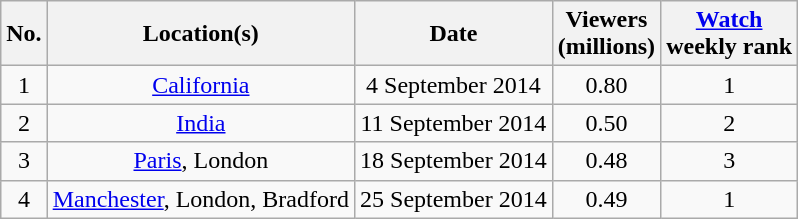<table class="wikitable sortable" style="text-align:center;">
<tr>
<th>No.</th>
<th>Location(s)</th>
<th>Date</th>
<th>Viewers<br>(millions)</th>
<th><a href='#'>Watch</a><br>weekly rank</th>
</tr>
<tr>
<td>1</td>
<td><a href='#'>California</a></td>
<td>4 September 2014</td>
<td>0.80</td>
<td>1</td>
</tr>
<tr>
<td>2</td>
<td><a href='#'>India</a></td>
<td>11 September 2014</td>
<td>0.50</td>
<td>2</td>
</tr>
<tr>
<td>3</td>
<td><a href='#'>Paris</a>, London</td>
<td>18 September 2014</td>
<td>0.48</td>
<td>3</td>
</tr>
<tr>
<td>4</td>
<td><a href='#'>Manchester</a>, London, Bradford</td>
<td>25 September 2014</td>
<td>0.49</td>
<td>1</td>
</tr>
</table>
